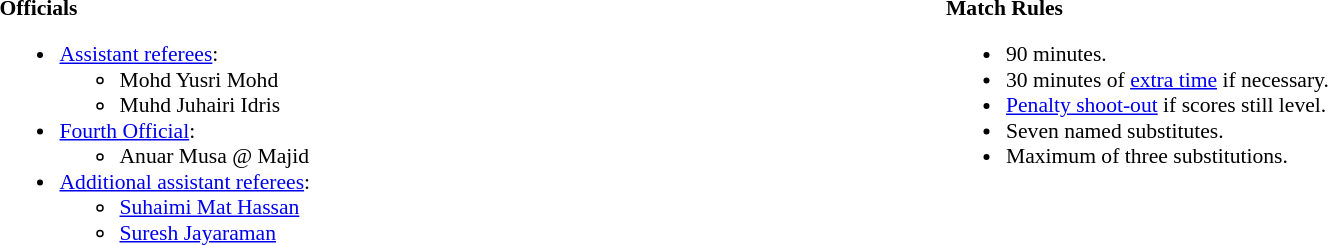<table width=100% style="font-size: 90%">
<tr>
<td width=50% valign=top><br><strong>Officials</strong><ul><li><a href='#'>Assistant referees</a>:<ul><li>Mohd Yusri Mohd</li><li>Muhd Juhairi Idris</li></ul></li><li><a href='#'>Fourth Official</a>:<ul><li>Anuar Musa @ Majid</li></ul></li><li><a href='#'>Additional assistant referees</a>:<ul><li><a href='#'>Suhaimi Mat Hassan</a></li><li><a href='#'>Suresh Jayaraman</a></li></ul></li></ul></td>
<td width=50% valign=top><br><strong>Match Rules</strong><ul><li>90 minutes.</li><li>30 minutes of <a href='#'>extra time</a> if necessary.</li><li><a href='#'>Penalty shoot-out</a> if scores still level.</li><li>Seven named substitutes.</li><li>Maximum of three substitutions.</li></ul></td>
</tr>
</table>
